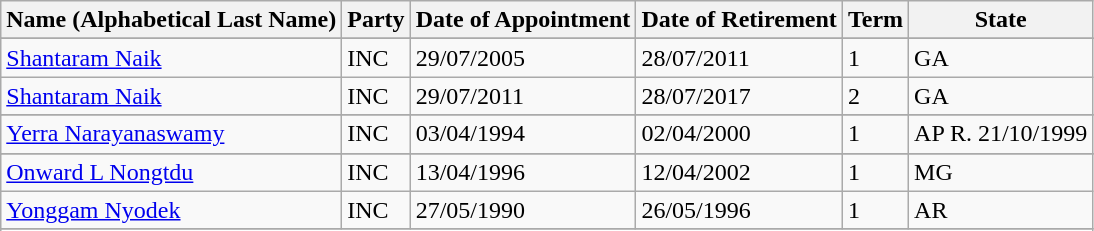<table class="wikitable sortable">
<tr>
<th>Name (Alphabetical Last Name)</th>
<th>Party</th>
<th>Date of Appointment</th>
<th>Date of Retirement</th>
<th>Term</th>
<th>State</th>
</tr>
<tr>
</tr>
<tr>
<td><a href='#'>Shantaram Naik</a></td>
<td>INC</td>
<td>29/07/2005</td>
<td>28/07/2011</td>
<td>1</td>
<td>GA</td>
</tr>
<tr>
<td><a href='#'>Shantaram Naik</a></td>
<td>INC</td>
<td>29/07/2011</td>
<td>28/07/2017</td>
<td>2</td>
<td>GA</td>
</tr>
<tr>
</tr>
<tr>
<td><a href='#'>Yerra Narayanaswamy</a></td>
<td>INC</td>
<td>03/04/1994</td>
<td>02/04/2000</td>
<td>1</td>
<td>AP R. 21/10/1999</td>
</tr>
<tr>
</tr>
<tr>
<td><a href='#'>Onward L Nongtdu</a></td>
<td>INC</td>
<td>13/04/1996</td>
<td>12/04/2002</td>
<td>1</td>
<td>MG</td>
</tr>
<tr>
<td><a href='#'>Yonggam Nyodek</a></td>
<td>INC</td>
<td>27/05/1990</td>
<td>26/05/1996</td>
<td>1</td>
<td>AR</td>
</tr>
<tr>
</tr>
<tr>
</tr>
</table>
